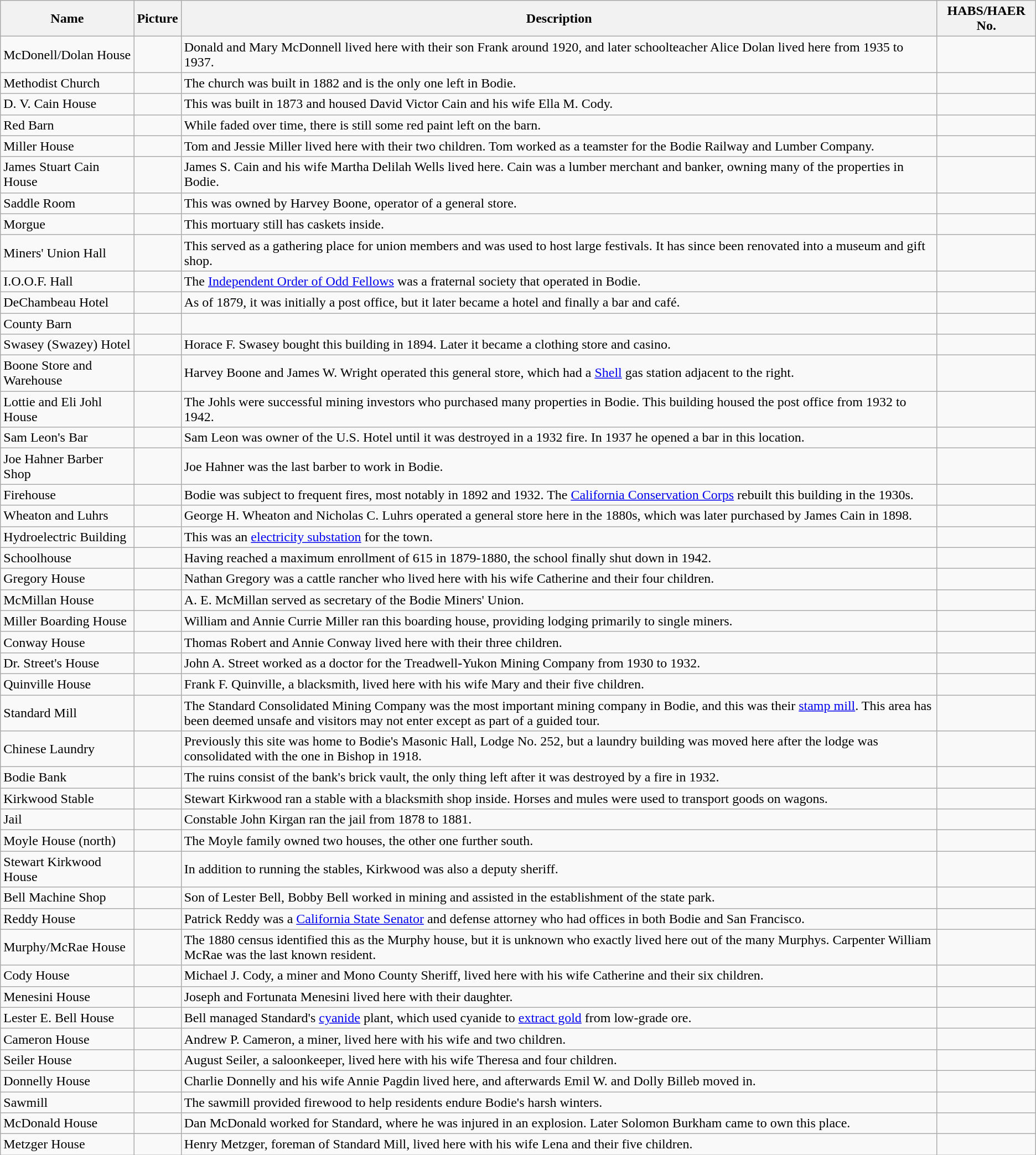<table class="wikitable sortable">
<tr>
<th>Name</th>
<th>Picture</th>
<th>Description</th>
<th>HABS/HAER No.</th>
</tr>
<tr>
<td>McDonell/Dolan House</td>
<td></td>
<td>Donald and Mary McDonnell lived here with their son Frank around 1920, and later schoolteacher Alice Dolan lived here from 1935 to 1937.</td>
<td></td>
</tr>
<tr>
<td>Methodist Church</td>
<td></td>
<td>The church was built in 1882 and is the only one left in Bodie.</td>
<td></td>
</tr>
<tr>
<td>D. V. Cain House</td>
<td></td>
<td>This was built in 1873 and housed David Victor Cain and his wife Ella M. Cody.</td>
<td></td>
</tr>
<tr>
<td>Red Barn</td>
<td></td>
<td>While faded over time, there is still some red paint left on the barn.</td>
<td></td>
</tr>
<tr>
<td>Miller House</td>
<td></td>
<td>Tom and Jessie Miller lived here with their two children. Tom worked as a teamster for the Bodie Railway and Lumber Company.</td>
<td></td>
</tr>
<tr>
<td>James Stuart Cain House</td>
<td></td>
<td>James S. Cain and his wife Martha Delilah Wells lived here. Cain was a lumber merchant and banker, owning many of the properties in Bodie.</td>
<td></td>
</tr>
<tr>
<td>Saddle Room</td>
<td></td>
<td>This was owned by Harvey Boone, operator of a general store.</td>
<td></td>
</tr>
<tr>
<td>Morgue</td>
<td></td>
<td>This mortuary still has caskets inside.</td>
<td></td>
</tr>
<tr>
<td>Miners' Union Hall</td>
<td></td>
<td>This served as a gathering place for union members and was used to host large festivals. It has since been renovated into a museum and gift shop.</td>
<td></td>
</tr>
<tr>
<td>I.O.O.F. Hall</td>
<td></td>
<td>The <a href='#'>Independent Order of Odd Fellows</a> was a fraternal society that operated in Bodie.</td>
<td></td>
</tr>
<tr>
<td>DeChambeau Hotel</td>
<td></td>
<td>As of 1879, it was initially a post office, but it later became a hotel and finally a bar and café.</td>
<td></td>
</tr>
<tr>
<td>County Barn</td>
<td></td>
<td></td>
<td></td>
</tr>
<tr>
<td>Swasey (Swazey) Hotel</td>
<td></td>
<td>Horace F. Swasey bought this building in 1894. Later it became a clothing store and casino.</td>
<td></td>
</tr>
<tr>
<td>Boone Store and Warehouse</td>
<td></td>
<td>Harvey Boone and James W. Wright operated this general store, which had a <a href='#'>Shell</a> gas station adjacent to the right.</td>
<td></td>
</tr>
<tr>
<td>Lottie and Eli Johl House</td>
<td></td>
<td>The Johls were successful mining investors who purchased many properties in Bodie. This building housed the post office from 1932 to 1942.</td>
<td></td>
</tr>
<tr>
<td>Sam Leon's Bar</td>
<td></td>
<td>Sam Leon was owner of the U.S. Hotel until it was destroyed in a 1932 fire. In 1937 he opened a bar in this location.</td>
<td></td>
</tr>
<tr>
<td>Joe Hahner Barber Shop</td>
<td></td>
<td>Joe Hahner was the last barber to work in Bodie.</td>
<td></td>
</tr>
<tr>
<td>Firehouse</td>
<td></td>
<td>Bodie was subject to frequent fires, most notably in 1892 and 1932. The <a href='#'>California Conservation Corps</a> rebuilt this building in the 1930s.</td>
<td></td>
</tr>
<tr>
<td>Wheaton and Luhrs</td>
<td></td>
<td>George H. Wheaton and Nicholas C. Luhrs operated a general store here in the 1880s, which was later purchased by James Cain in 1898.</td>
<td></td>
</tr>
<tr>
<td>Hydroelectric Building</td>
<td></td>
<td>This was an <a href='#'>electricity substation</a> for the town.</td>
<td></td>
</tr>
<tr>
<td>Schoolhouse</td>
<td></td>
<td>Having reached a maximum enrollment of 615 in 1879-1880, the school finally shut down in 1942.</td>
<td></td>
</tr>
<tr>
<td>Gregory House</td>
<td></td>
<td>Nathan Gregory was a cattle rancher who lived here with his wife Catherine and their four children.</td>
<td></td>
</tr>
<tr>
<td>McMillan House</td>
<td></td>
<td>A. E. McMillan served as secretary of the Bodie Miners' Union.</td>
<td></td>
</tr>
<tr>
<td>Miller Boarding House</td>
<td></td>
<td>William and Annie Currie Miller ran this boarding house, providing lodging primarily to single miners.</td>
<td></td>
</tr>
<tr>
<td>Conway House</td>
<td></td>
<td>Thomas Robert and Annie Conway lived here with their three children.</td>
<td></td>
</tr>
<tr>
<td>Dr. Street's House</td>
<td></td>
<td>John A. Street worked as a doctor for the Treadwell-Yukon Mining Company from 1930 to 1932.</td>
<td></td>
</tr>
<tr>
<td>Quinville House</td>
<td></td>
<td>Frank F. Quinville, a blacksmith, lived here with his wife Mary and their five children.</td>
<td></td>
</tr>
<tr>
<td>Standard Mill</td>
<td></td>
<td>The Standard Consolidated Mining Company was the most important mining company in Bodie, and this was their <a href='#'>stamp mill</a>. This area has been deemed unsafe and visitors may not enter except as part of a guided tour.</td>
<td></td>
</tr>
<tr>
<td>Chinese Laundry</td>
<td></td>
<td>Previously this site was home to Bodie's Masonic Hall, Lodge No. 252, but a laundry building was moved here after the lodge was consolidated with the one in Bishop in 1918.</td>
<td></td>
</tr>
<tr>
<td>Bodie Bank</td>
<td></td>
<td>The ruins consist of the bank's brick vault, the only thing left after it was destroyed by a fire in 1932.</td>
<td></td>
</tr>
<tr>
<td>Kirkwood Stable</td>
<td></td>
<td>Stewart Kirkwood ran a stable with a blacksmith shop inside. Horses and mules were used to transport goods on wagons.</td>
<td></td>
</tr>
<tr>
<td>Jail</td>
<td></td>
<td>Constable John Kirgan ran the jail from 1878 to 1881.</td>
<td></td>
</tr>
<tr>
<td>Moyle House (north)</td>
<td></td>
<td>The Moyle family owned two houses, the other one further south.</td>
<td></td>
</tr>
<tr>
<td>Stewart Kirkwood House</td>
<td></td>
<td>In addition to running the stables, Kirkwood was also a deputy sheriff.</td>
<td></td>
</tr>
<tr>
<td>Bell Machine Shop</td>
<td></td>
<td>Son of Lester Bell, Bobby Bell worked in mining and assisted in the establishment of the state park.</td>
<td></td>
</tr>
<tr>
<td>Reddy House</td>
<td></td>
<td>Patrick Reddy was a <a href='#'>California State Senator</a> and defense attorney who had offices in both Bodie and San Francisco.</td>
<td></td>
</tr>
<tr>
<td>Murphy/McRae House</td>
<td></td>
<td>The 1880 census identified this as the Murphy house, but it is unknown who exactly lived here out of the many Murphys. Carpenter William McRae was the last known resident.</td>
<td></td>
</tr>
<tr>
<td>Cody House</td>
<td></td>
<td>Michael J. Cody, a miner and Mono County Sheriff, lived here with his wife Catherine and their six children.</td>
<td></td>
</tr>
<tr>
<td>Menesini House</td>
<td></td>
<td>Joseph and Fortunata Menesini lived here with their daughter.</td>
<td></td>
</tr>
<tr>
<td>Lester E. Bell House</td>
<td></td>
<td>Bell managed Standard's <a href='#'>cyanide</a> plant, which used cyanide to <a href='#'>extract gold</a> from low-grade ore.</td>
<td></td>
</tr>
<tr>
<td>Cameron House</td>
<td></td>
<td>Andrew P. Cameron, a miner, lived here with his wife and two children.</td>
<td></td>
</tr>
<tr>
<td>Seiler House</td>
<td></td>
<td>August Seiler, a saloonkeeper, lived here with his wife Theresa and four children.</td>
<td></td>
</tr>
<tr>
<td>Donnelly House</td>
<td></td>
<td>Charlie Donnelly and his wife Annie Pagdin lived here, and afterwards Emil W. and Dolly Billeb moved in.</td>
<td></td>
</tr>
<tr>
<td>Sawmill</td>
<td></td>
<td>The sawmill provided firewood to help residents endure Bodie's harsh winters.</td>
<td></td>
</tr>
<tr>
<td>McDonald House</td>
<td></td>
<td>Dan McDonald worked for Standard, where he was injured in an explosion. Later Solomon Burkham came to own this place.</td>
<td></td>
</tr>
<tr>
<td>Metzger House</td>
<td></td>
<td>Henry Metzger, foreman of Standard Mill, lived here with his wife Lena and their five children.</td>
<td></td>
</tr>
</table>
